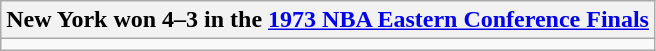<table class="wikitable collapsible collapsed">
<tr>
<th>New York won 4–3 in the <a href='#'>1973 NBA Eastern Conference Finals</a></th>
</tr>
<tr>
<td></td>
</tr>
</table>
